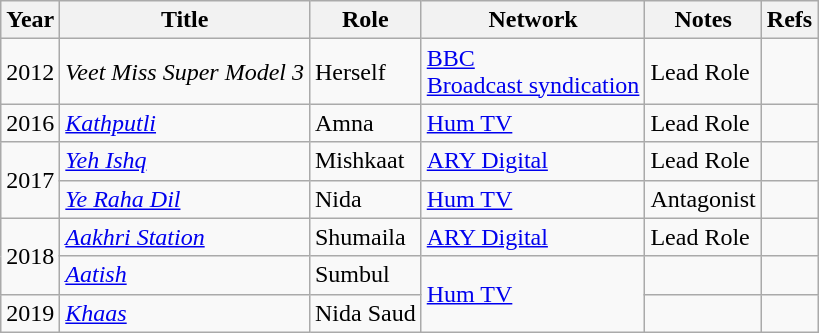<table class="wikitable">
<tr>
<th>Year</th>
<th>Title</th>
<th>Role</th>
<th>Network</th>
<th>Notes</th>
<th>Refs</th>
</tr>
<tr>
<td>2012</td>
<td><em>Veet Miss Super Model 3</em></td>
<td>Herself</td>
<td><a href='#'>BBC</a><br><a href='#'>Broadcast syndication</a></td>
<td>Lead Role</td>
</tr>
<tr>
<td>2016</td>
<td><a href='#'><em>Kathputli</em></a></td>
<td>Amna</td>
<td><a href='#'>Hum TV</a></td>
<td>Lead Role</td>
<td></td>
</tr>
<tr>
<td Rowspan="2">2017</td>
<td><em><a href='#'>Yeh Ishq</a></em></td>
<td>Mishkaat</td>
<td><a href='#'>ARY Digital</a></td>
<td>Lead Role</td>
<td></td>
</tr>
<tr>
<td><em><a href='#'>Ye Raha Dil</a></em></td>
<td>Nida</td>
<td><a href='#'>Hum TV</a></td>
<td>Antagonist</td>
<td></td>
</tr>
<tr>
<td Rowspan="2">2018</td>
<td><em><a href='#'>Aakhri Station</a></em></td>
<td>Shumaila</td>
<td><a href='#'>ARY Digital</a></td>
<td>Lead Role</td>
<td></td>
</tr>
<tr>
<td><em><a href='#'>Aatish</a></em></td>
<td>Sumbul</td>
<td rowspan="2"><a href='#'>Hum TV</a></td>
<td></td>
<td></td>
</tr>
<tr>
<td>2019</td>
<td><em><a href='#'>Khaas</a></em></td>
<td>Nida Saud</td>
<td></td>
<td></td>
</tr>
</table>
